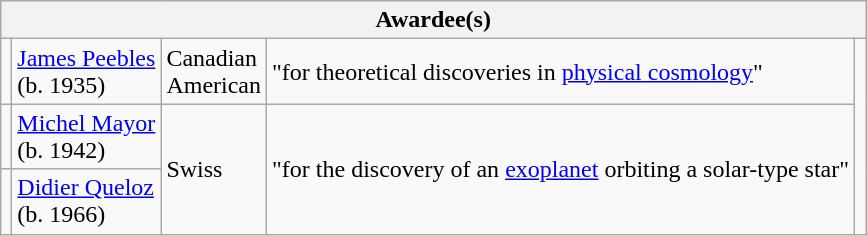<table class="wikitable">
<tr>
<th colspan="5">Awardee(s)</th>
</tr>
<tr>
<td></td>
<td><a href='#'>James Peebles</a><br>(b. 1935)</td>
<td> Canadian<br> American</td>
<td>"for theoretical discoveries in <a href='#'>physical cosmology</a>"</td>
<td rowspan="3"></td>
</tr>
<tr>
<td></td>
<td><a href='#'>Michel Mayor</a><br>(b. 1942)</td>
<td rowspan="2"> Swiss</td>
<td rowspan="2">"for the discovery of an <a href='#'>exoplanet</a> orbiting a solar-type star"</td>
</tr>
<tr>
<td></td>
<td><a href='#'>Didier Queloz</a><br>(b. 1966)</td>
</tr>
</table>
